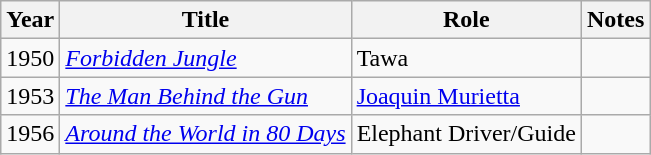<table class="wikitable plainrowheaders sortable">
<tr>
<th scope="col">Year</th>
<th scope="col">Title</th>
<th scope="col">Role</th>
<th scope="col" class="unsortable">Notes</th>
</tr>
<tr>
<td>1950</td>
<td><em><a href='#'>Forbidden Jungle</a></em></td>
<td>Tawa</td>
<td></td>
</tr>
<tr>
<td>1953</td>
<td><em><a href='#'>The Man Behind the Gun</a></em></td>
<td><a href='#'>Joaquin Murietta</a></td>
<td></td>
</tr>
<tr>
<td>1956</td>
<td><em><a href='#'>Around the World in 80 Days</a></em></td>
<td>Elephant Driver/Guide</td>
<td></td>
</tr>
</table>
